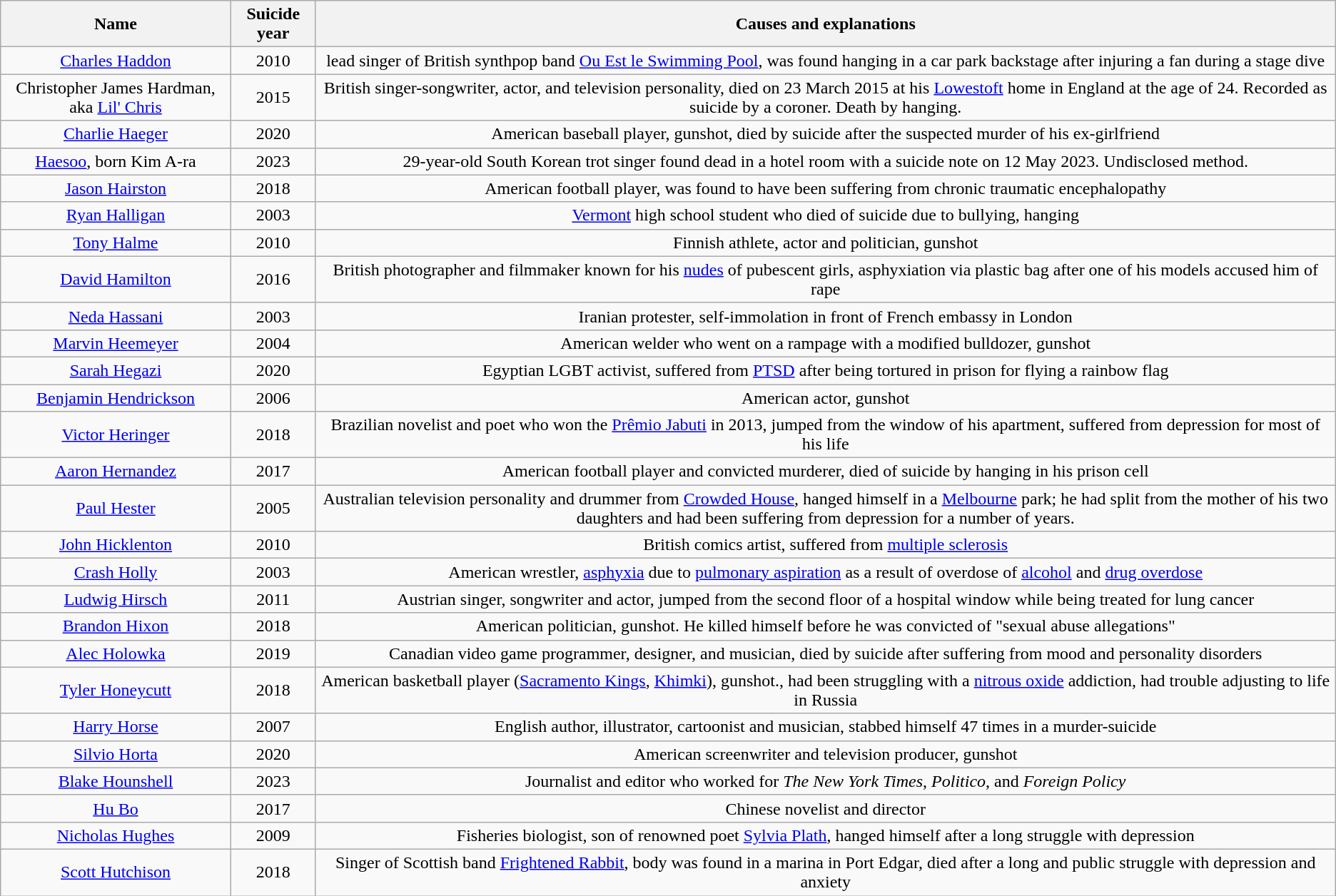<table class="wikitable sortable" style="text-align: center;">
<tr>
<th>Name</th>
<th>Suicide year</th>
<th>Causes and explanations</th>
</tr>
<tr>
<td><a href='#'>Charles Haddon</a></td>
<td>2010</td>
<td>lead singer of British synthpop band <a href='#'>Ou Est le Swimming Pool</a>, was found hanging in a car park backstage after injuring a fan during a stage dive</td>
</tr>
<tr>
<td>Christopher James Hardman, aka <a href='#'>Lil' Chris</a></td>
<td>2015</td>
<td>British singer-songwriter, actor, and television personality, died on 23 March 2015 at his <a href='#'>Lowestoft</a> home in England at the age of 24. Recorded as suicide by a coroner. Death by hanging.</td>
</tr>
<tr>
<td><a href='#'>Charlie Haeger</a></td>
<td>2020</td>
<td>American baseball player, gunshot, died by suicide after the suspected murder of his ex-girlfriend</td>
</tr>
<tr>
<td><a href='#'>Haesoo</a>, born Kim A-ra</td>
<td>2023</td>
<td>29-year-old South Korean trot singer found dead in a hotel room with a suicide note on 12 May 2023. Undisclosed method.</td>
</tr>
<tr>
<td><a href='#'>Jason Hairston</a></td>
<td>2018</td>
<td>American football player, was found to have been suffering from chronic traumatic encephalopathy</td>
</tr>
<tr>
<td><a href='#'>Ryan Halligan</a></td>
<td>2003</td>
<td><a href='#'>Vermont</a> high school student who died of suicide due to bullying, hanging</td>
</tr>
<tr>
<td><a href='#'>Tony Halme</a></td>
<td>2010</td>
<td>Finnish athlete, actor and politician, gunshot</td>
</tr>
<tr>
<td><a href='#'>David Hamilton</a></td>
<td>2016</td>
<td>British photographer and filmmaker known for his <a href='#'>nudes</a> of pubescent girls, asphyxiation via plastic bag after one of his models accused him of rape</td>
</tr>
<tr>
<td><a href='#'>Neda Hassani</a></td>
<td>2003</td>
<td>Iranian protester, self-immolation in front of French embassy in London</td>
</tr>
<tr>
<td><a href='#'>Marvin Heemeyer</a></td>
<td>2004</td>
<td>American welder who went on a rampage with a modified bulldozer, gunshot</td>
</tr>
<tr>
<td><a href='#'>Sarah Hegazi</a></td>
<td>2020</td>
<td>Egyptian LGBT activist, suffered from <a href='#'>PTSD</a> after being tortured in prison for flying a rainbow flag</td>
</tr>
<tr>
<td><a href='#'>Benjamin Hendrickson</a></td>
<td>2006</td>
<td>American actor, gunshot</td>
</tr>
<tr>
<td><a href='#'>Victor Heringer</a></td>
<td>2018</td>
<td>Brazilian novelist and poet who won the <a href='#'>Prêmio Jabuti</a> in 2013, jumped from the window of his apartment, suffered from depression for most of his life</td>
</tr>
<tr>
<td><a href='#'>Aaron Hernandez</a></td>
<td>2017</td>
<td>American football player and convicted murderer, died of suicide by hanging in his prison cell</td>
</tr>
<tr>
<td><a href='#'>Paul Hester</a></td>
<td>2005</td>
<td>Australian television personality and drummer from <a href='#'>Crowded House</a>, hanged himself in a <a href='#'>Melbourne</a> park; he had split from the mother of his two daughters and had been suffering from depression for a number of years.</td>
</tr>
<tr>
<td><a href='#'>John Hicklenton</a></td>
<td>2010</td>
<td>British comics artist, suffered from <a href='#'>multiple sclerosis</a></td>
</tr>
<tr>
<td><a href='#'>Crash Holly</a></td>
<td>2003</td>
<td>American wrestler, <a href='#'>asphyxia</a> due to <a href='#'>pulmonary aspiration</a> as a result of overdose of <a href='#'>alcohol</a> and <a href='#'>drug overdose</a></td>
</tr>
<tr>
<td><a href='#'>Ludwig Hirsch</a></td>
<td>2011</td>
<td>Austrian singer, songwriter and actor, jumped from the second floor of a hospital window while being treated for lung cancer</td>
</tr>
<tr>
<td><a href='#'>Brandon Hixon</a></td>
<td>2018</td>
<td>American politician, gunshot. He killed himself before he was convicted of "sexual abuse allegations"</td>
</tr>
<tr>
<td><a href='#'>Alec Holowka</a></td>
<td>2019</td>
<td>Canadian video game programmer, designer, and musician, died by suicide after suffering from mood and personality disorders</td>
</tr>
<tr>
<td><a href='#'>Tyler Honeycutt</a></td>
<td>2018</td>
<td>American basketball player (<a href='#'>Sacramento Kings</a>, <a href='#'>Khimki</a>), gunshot., had been struggling with a <a href='#'>nitrous oxide</a> addiction, had trouble adjusting to life in Russia</td>
</tr>
<tr>
<td><a href='#'>Harry Horse</a></td>
<td>2007</td>
<td>English author, illustrator, cartoonist and musician, stabbed himself 47 times in a murder-suicide</td>
</tr>
<tr>
<td><a href='#'>Silvio Horta</a></td>
<td>2020</td>
<td>American screenwriter and television producer, gunshot</td>
</tr>
<tr>
<td><a href='#'>Blake Hounshell</a></td>
<td>2023</td>
<td>Journalist and editor who worked for <em>The New York Times</em>, <em>Politico</em>, and <em>Foreign Policy</em></td>
</tr>
<tr>
<td><a href='#'>Hu Bo</a></td>
<td>2017</td>
<td>Chinese novelist and director</td>
</tr>
<tr>
<td><a href='#'>Nicholas Hughes</a></td>
<td>2009</td>
<td>Fisheries biologist, son of renowned poet <a href='#'>Sylvia Plath</a>, hanged himself after a long struggle with depression</td>
</tr>
<tr>
<td><a href='#'>Scott Hutchison</a></td>
<td>2018</td>
<td>Singer of Scottish band <a href='#'>Frightened Rabbit</a>, body was found in a marina in Port Edgar, died after a long and public struggle with depression and anxiety</td>
</tr>
</table>
